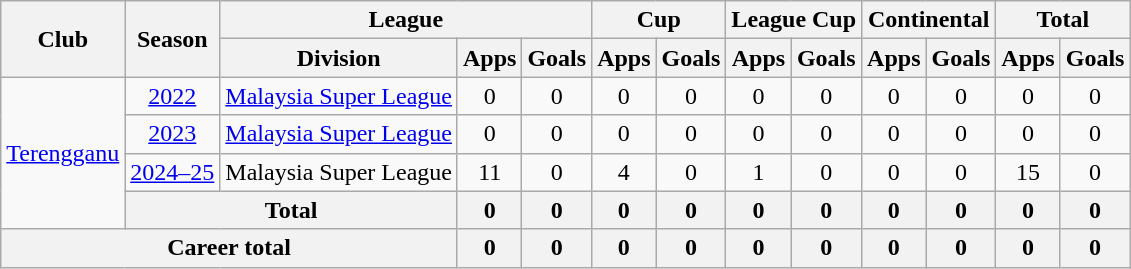<table class=wikitable style="text-align:center">
<tr>
<th rowspan=2>Club</th>
<th rowspan=2>Season</th>
<th colspan=3>League</th>
<th colspan=2>Cup</th>
<th colspan=2>League Cup</th>
<th colspan=2>Continental</th>
<th colspan=2>Total</th>
</tr>
<tr>
<th>Division</th>
<th>Apps</th>
<th>Goals</th>
<th>Apps</th>
<th>Goals</th>
<th>Apps</th>
<th>Goals</th>
<th>Apps</th>
<th>Goals</th>
<th>Apps</th>
<th>Goals</th>
</tr>
<tr>
<td rowspan="4"><a href='#'>Terengganu</a></td>
<td><a href='#'>2022</a></td>
<td><a href='#'>Malaysia Super League</a></td>
<td>0</td>
<td>0</td>
<td>0</td>
<td>0</td>
<td>0</td>
<td>0</td>
<td>0</td>
<td>0</td>
<td>0</td>
<td>0</td>
</tr>
<tr>
<td><a href='#'>2023</a></td>
<td><a href='#'>Malaysia Super League</a></td>
<td>0</td>
<td>0</td>
<td>0</td>
<td>0</td>
<td>0</td>
<td>0</td>
<td>0</td>
<td>0</td>
<td>0</td>
<td>0</td>
</tr>
<tr>
<td><a href='#'>2024–25</a></td>
<td>Malaysia Super League</td>
<td>11</td>
<td>0</td>
<td>4</td>
<td>0</td>
<td>1</td>
<td>0</td>
<td>0</td>
<td>0</td>
<td>15</td>
<td>0</td>
</tr>
<tr>
<th colspan=2>Total</th>
<th>0</th>
<th>0</th>
<th>0</th>
<th>0</th>
<th>0</th>
<th>0</th>
<th>0</th>
<th>0</th>
<th>0</th>
<th>0</th>
</tr>
<tr>
<th colspan=3>Career total</th>
<th>0</th>
<th>0</th>
<th>0</th>
<th>0</th>
<th>0</th>
<th>0</th>
<th>0</th>
<th>0</th>
<th>0</th>
<th>0</th>
</tr>
</table>
